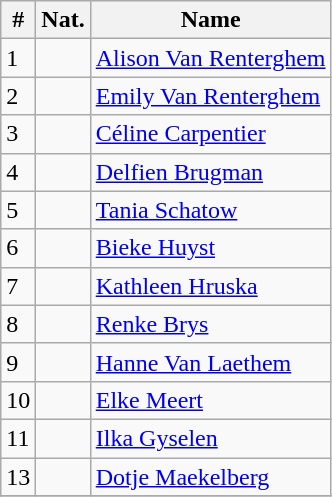<table class="wikitable">
<tr>
<th>#</th>
<th>Nat.</th>
<th>Name</th>
</tr>
<tr>
<td>1</td>
<td></td>
<td><a href='#'>Alison Van Renterghem</a></td>
</tr>
<tr>
<td>2</td>
<td></td>
<td><a href='#'>Emily Van Renterghem</a></td>
</tr>
<tr>
<td>3</td>
<td></td>
<td><a href='#'>Céline Carpentier</a></td>
</tr>
<tr>
<td>4</td>
<td></td>
<td><a href='#'>Delfien Brugman</a></td>
</tr>
<tr>
<td>5</td>
<td></td>
<td><a href='#'>Tania Schatow</a></td>
</tr>
<tr>
<td>6</td>
<td></td>
<td><a href='#'>Bieke Huyst</a></td>
</tr>
<tr>
<td>7</td>
<td></td>
<td><a href='#'>Kathleen Hruska</a></td>
</tr>
<tr>
<td>8</td>
<td></td>
<td><a href='#'>Renke Brys</a></td>
</tr>
<tr>
<td>9</td>
<td></td>
<td><a href='#'>Hanne Van Laethem</a></td>
</tr>
<tr>
<td>10</td>
<td></td>
<td><a href='#'>Elke Meert</a></td>
</tr>
<tr>
<td>11</td>
<td></td>
<td><a href='#'>Ilka Gyselen</a></td>
</tr>
<tr>
<td>13</td>
<td></td>
<td><a href='#'>Dotje Maekelberg</a></td>
</tr>
<tr>
</tr>
</table>
